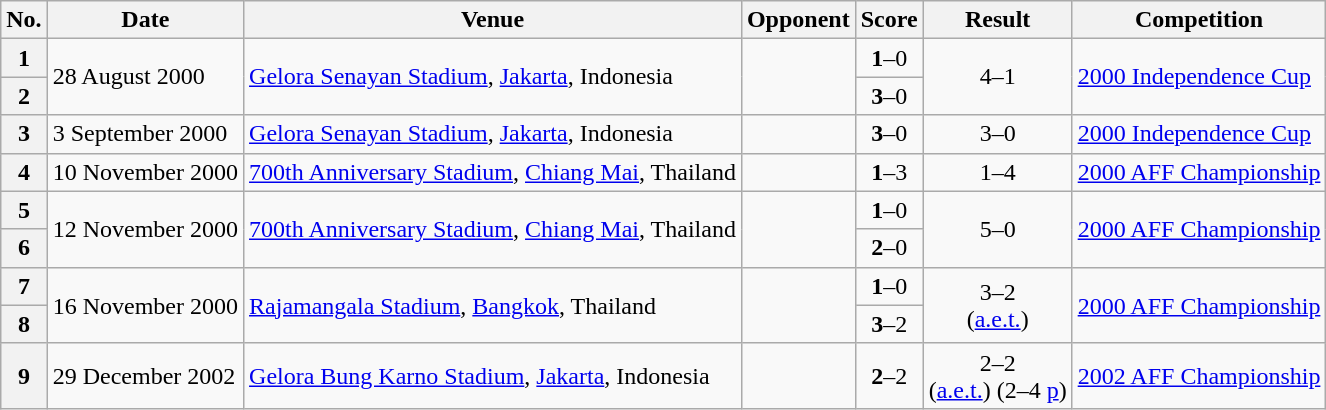<table class="wikitable sortable">
<tr>
<th scope="col">No.</th>
<th scope="col">Date</th>
<th scope="col">Venue</th>
<th scope="col">Opponent</th>
<th scope="col">Score</th>
<th scope="col">Result</th>
<th scope="col">Competition</th>
</tr>
<tr>
<th scope="row">1</th>
<td rowspan="2">28 August 2000</td>
<td rowspan="2"><a href='#'>Gelora Senayan Stadium</a>, <a href='#'>Jakarta</a>, Indonesia</td>
<td rowspan="2"></td>
<td style="text-align:center"><strong>1</strong>–0</td>
<td rowspan="2" style="text-align:center">4–1</td>
<td rowspan="2"><a href='#'>2000 Independence Cup</a></td>
</tr>
<tr>
<th scope="row">2</th>
<td style="text-align:center"><strong>3</strong>–0</td>
</tr>
<tr>
<th scope="row">3</th>
<td>3 September 2000</td>
<td><a href='#'>Gelora Senayan Stadium</a>, <a href='#'>Jakarta</a>, Indonesia</td>
<td></td>
<td style="text-align:center"><strong>3</strong>–0</td>
<td style="text-align:center">3–0</td>
<td><a href='#'>2000 Independence Cup</a></td>
</tr>
<tr>
<th scope="row">4</th>
<td>10 November 2000</td>
<td><a href='#'>700th Anniversary Stadium</a>, <a href='#'>Chiang Mai</a>, Thailand</td>
<td></td>
<td style="text-align:center"><strong>1</strong>–3</td>
<td style="text-align:center">1–4</td>
<td><a href='#'>2000 AFF Championship</a></td>
</tr>
<tr>
<th scope="row">5</th>
<td rowspan="2">12 November 2000</td>
<td rowspan="2"><a href='#'>700th Anniversary Stadium</a>, <a href='#'>Chiang Mai</a>, Thailand</td>
<td rowspan="2"></td>
<td style="text-align:center"><strong>1</strong>–0</td>
<td rowspan="2" style="text-align:center">5–0</td>
<td rowspan="2"><a href='#'>2000 AFF Championship</a></td>
</tr>
<tr>
<th scope="row">6</th>
<td style="text-align:center"><strong>2</strong>–0</td>
</tr>
<tr>
<th scope="row">7</th>
<td rowspan="2">16 November 2000</td>
<td rowspan="2"><a href='#'>Rajamangala Stadium</a>, <a href='#'>Bangkok</a>, Thailand</td>
<td rowspan="2"></td>
<td style="text-align:center"><strong>1</strong>–0</td>
<td rowspan="2" style="text-align:center">3–2<br>(<a href='#'>a.e.t.</a>)</td>
<td rowspan="2"><a href='#'>2000 AFF Championship</a></td>
</tr>
<tr>
<th scope="row">8</th>
<td style="text-align:center"><strong>3</strong>–2</td>
</tr>
<tr>
<th scope="row">9</th>
<td>29 December 2002</td>
<td><a href='#'>Gelora Bung Karno Stadium</a>, <a href='#'>Jakarta</a>, Indonesia</td>
<td></td>
<td style="text-align:center"><strong>2</strong>–2</td>
<td style="text-align:center">2–2<br>(<a href='#'>a.e.t.</a>)
(2–4 <a href='#'>p</a>)</td>
<td><a href='#'>2002 AFF Championship</a></td>
</tr>
</table>
